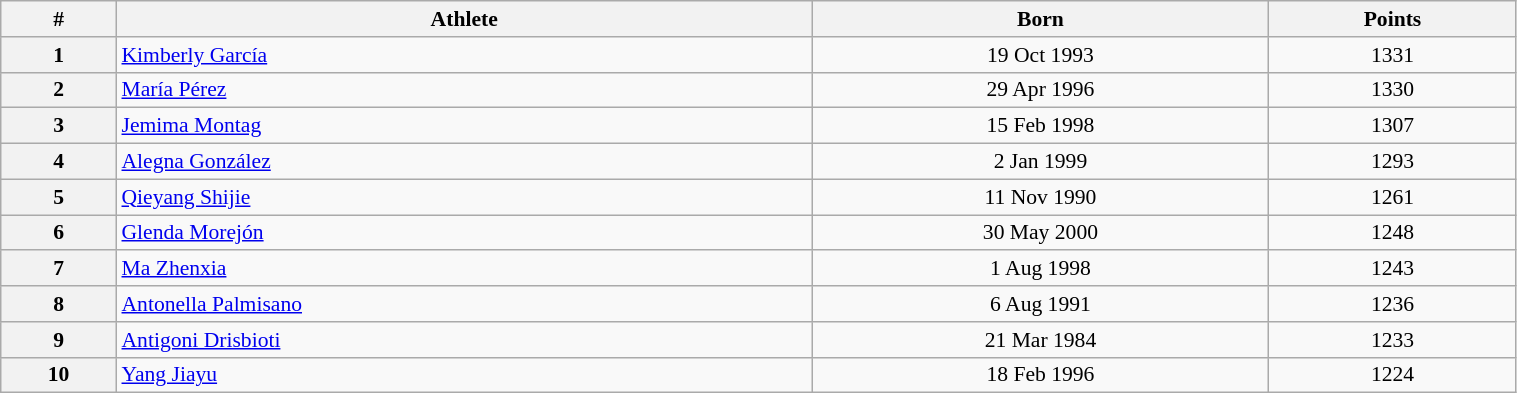<table class="wikitable" width=80% style="font-size:90%; text-align:center;">
<tr>
<th>#</th>
<th>Athlete</th>
<th>Born</th>
<th>Points</th>
</tr>
<tr>
<th>1</th>
<td align=left> <a href='#'>Kimberly García</a></td>
<td>19 Oct 1993</td>
<td>1331</td>
</tr>
<tr>
<th>2</th>
<td align=left> <a href='#'>María Pérez</a></td>
<td>29 Apr 1996</td>
<td>1330</td>
</tr>
<tr>
<th>3</th>
<td align=left> <a href='#'>Jemima Montag</a></td>
<td>15 Feb 1998</td>
<td>1307</td>
</tr>
<tr>
<th>4</th>
<td align=left> <a href='#'>Alegna González</a></td>
<td>2 Jan 1999</td>
<td>1293</td>
</tr>
<tr>
<th>5</th>
<td align=left> <a href='#'>Qieyang Shijie</a></td>
<td>11 Nov 1990</td>
<td>1261</td>
</tr>
<tr>
<th>6</th>
<td align=left> <a href='#'>Glenda Morejón</a></td>
<td>30 May 2000</td>
<td>1248</td>
</tr>
<tr>
<th>7</th>
<td align=left> <a href='#'>Ma Zhenxia</a></td>
<td>1 Aug 1998</td>
<td>1243</td>
</tr>
<tr>
<th>8</th>
<td align=left> <a href='#'>Antonella Palmisano</a></td>
<td>6 Aug 1991</td>
<td>1236</td>
</tr>
<tr>
<th>9</th>
<td align=left> <a href='#'>Antigoni Drisbioti</a></td>
<td>21 Mar 1984</td>
<td>1233</td>
</tr>
<tr>
<th>10</th>
<td align=left> <a href='#'>Yang Jiayu</a></td>
<td>18 Feb 1996</td>
<td>1224</td>
</tr>
</table>
